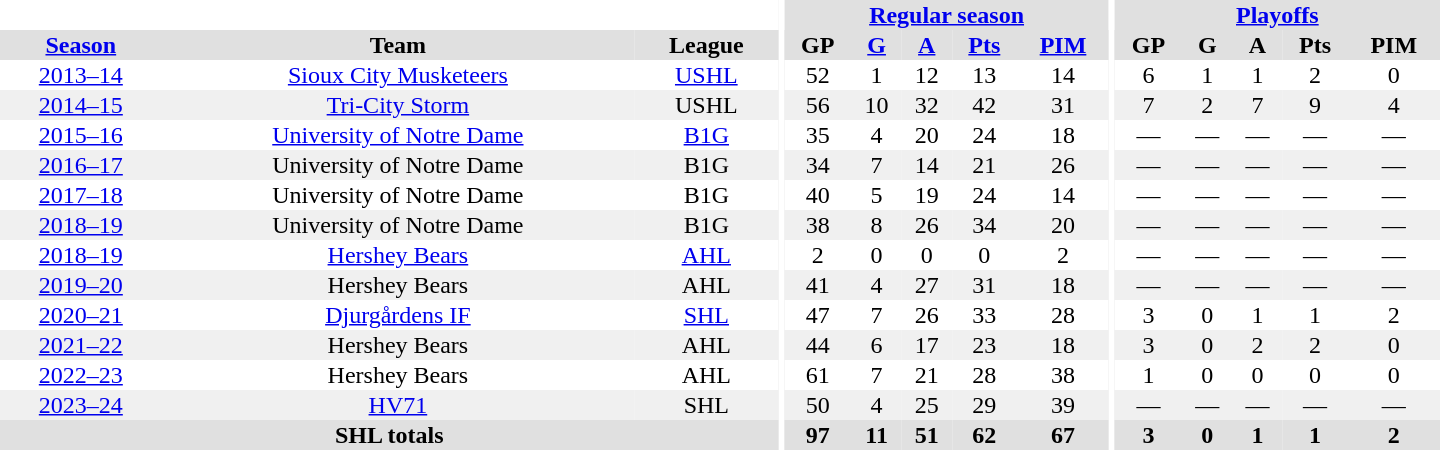<table border="0" cellpadding="1" cellspacing="0" style="text-align:center; width:60em">
<tr bgcolor="#e0e0e0">
<th colspan="3" bgcolor="#ffffff"></th>
<th rowspan="100" bgcolor="#ffffff"></th>
<th colspan="5"><a href='#'>Regular season</a></th>
<th rowspan="100" bgcolor="#ffffff"></th>
<th colspan="5"><a href='#'>Playoffs</a></th>
</tr>
<tr bgcolor="#e0e0e0">
<th><a href='#'>Season</a></th>
<th>Team</th>
<th>League</th>
<th>GP</th>
<th><a href='#'>G</a></th>
<th><a href='#'>A</a></th>
<th><a href='#'>Pts</a></th>
<th><a href='#'>PIM</a></th>
<th>GP</th>
<th>G</th>
<th>A</th>
<th>Pts</th>
<th>PIM</th>
</tr>
<tr>
<td><a href='#'>2013–14</a></td>
<td><a href='#'>Sioux City Musketeers</a></td>
<td><a href='#'>USHL</a></td>
<td>52</td>
<td>1</td>
<td>12</td>
<td>13</td>
<td>14</td>
<td>6</td>
<td>1</td>
<td>1</td>
<td>2</td>
<td>0</td>
</tr>
<tr bgcolor="#f0f0f0">
<td><a href='#'>2014–15</a></td>
<td><a href='#'>Tri-City Storm</a></td>
<td>USHL</td>
<td>56</td>
<td>10</td>
<td>32</td>
<td>42</td>
<td>31</td>
<td>7</td>
<td>2</td>
<td>7</td>
<td>9</td>
<td>4</td>
</tr>
<tr>
<td><a href='#'>2015–16</a></td>
<td><a href='#'>University of Notre Dame</a></td>
<td><a href='#'>B1G</a></td>
<td>35</td>
<td>4</td>
<td>20</td>
<td>24</td>
<td>18</td>
<td>—</td>
<td>—</td>
<td>—</td>
<td>—</td>
<td>—</td>
</tr>
<tr bgcolor="#f0f0f0">
<td><a href='#'>2016–17</a></td>
<td>University of Notre Dame</td>
<td>B1G</td>
<td>34</td>
<td>7</td>
<td>14</td>
<td>21</td>
<td>26</td>
<td>—</td>
<td>—</td>
<td>—</td>
<td>—</td>
<td>—</td>
</tr>
<tr>
<td><a href='#'>2017–18</a></td>
<td>University of Notre Dame</td>
<td>B1G</td>
<td>40</td>
<td>5</td>
<td>19</td>
<td>24</td>
<td>14</td>
<td>—</td>
<td>—</td>
<td>—</td>
<td>—</td>
<td>—</td>
</tr>
<tr bgcolor="#f0f0f0">
<td><a href='#'>2018–19</a></td>
<td>University of Notre Dame</td>
<td>B1G</td>
<td>38</td>
<td>8</td>
<td>26</td>
<td>34</td>
<td>20</td>
<td>—</td>
<td>—</td>
<td>—</td>
<td>—</td>
<td>—</td>
</tr>
<tr>
<td><a href='#'>2018–19</a></td>
<td><a href='#'>Hershey Bears</a></td>
<td><a href='#'>AHL</a></td>
<td>2</td>
<td>0</td>
<td>0</td>
<td>0</td>
<td>2</td>
<td>—</td>
<td>—</td>
<td>—</td>
<td>—</td>
<td>—</td>
</tr>
<tr bgcolor="#f0f0f0">
<td><a href='#'>2019–20</a></td>
<td>Hershey Bears</td>
<td>AHL</td>
<td>41</td>
<td>4</td>
<td>27</td>
<td>31</td>
<td>18</td>
<td>—</td>
<td>—</td>
<td>—</td>
<td>—</td>
<td>—</td>
</tr>
<tr>
<td><a href='#'>2020–21</a></td>
<td><a href='#'>Djurgårdens IF</a></td>
<td><a href='#'>SHL</a></td>
<td>47</td>
<td>7</td>
<td>26</td>
<td>33</td>
<td>28</td>
<td>3</td>
<td>0</td>
<td>1</td>
<td>1</td>
<td>2</td>
</tr>
<tr bgcolor="#f0f0f0">
<td><a href='#'>2021–22</a></td>
<td>Hershey Bears</td>
<td>AHL</td>
<td>44</td>
<td>6</td>
<td>17</td>
<td>23</td>
<td>18</td>
<td>3</td>
<td>0</td>
<td>2</td>
<td>2</td>
<td>0</td>
</tr>
<tr>
<td><a href='#'>2022–23</a></td>
<td>Hershey Bears</td>
<td>AHL</td>
<td>61</td>
<td>7</td>
<td>21</td>
<td>28</td>
<td>38</td>
<td>1</td>
<td>0</td>
<td>0</td>
<td>0</td>
<td>0</td>
</tr>
<tr bgcolor="#f0f0f0">
<td><a href='#'>2023–24</a></td>
<td><a href='#'>HV71</a></td>
<td>SHL</td>
<td>50</td>
<td>4</td>
<td>25</td>
<td>29</td>
<td>39</td>
<td>—</td>
<td>—</td>
<td>—</td>
<td>—</td>
<td>—</td>
</tr>
<tr bgcolor="#e0e0e0">
<th colspan="3">SHL totals</th>
<th>97</th>
<th>11</th>
<th>51</th>
<th>62</th>
<th>67</th>
<th>3</th>
<th>0</th>
<th>1</th>
<th>1</th>
<th>2</th>
</tr>
</table>
